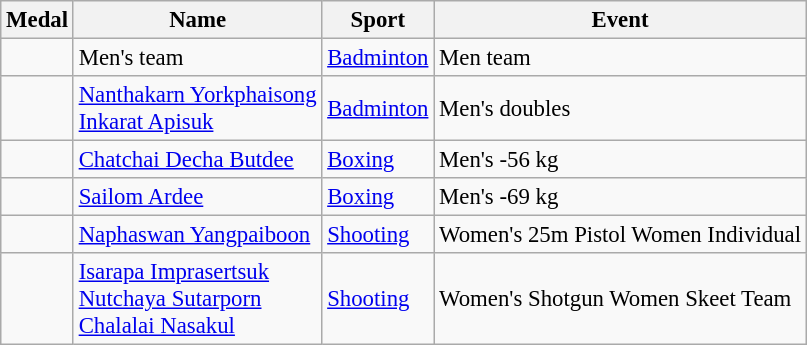<table class="wikitable sortable" style="font-size: 95%;">
<tr>
<th>Medal</th>
<th>Name</th>
<th>Sport</th>
<th>Event</th>
</tr>
<tr>
<td></td>
<td>Men's team</td>
<td><a href='#'>Badminton</a></td>
<td>Men team</td>
</tr>
<tr>
<td></td>
<td><a href='#'>Nanthakarn Yorkphaisong</a><br><a href='#'>Inkarat Apisuk</a></td>
<td><a href='#'>Badminton</a></td>
<td>Men's doubles</td>
</tr>
<tr>
<td></td>
<td><a href='#'>Chatchai Decha Butdee</a></td>
<td><a href='#'>Boxing</a></td>
<td>Men's -56 kg</td>
</tr>
<tr>
<td></td>
<td><a href='#'>Sailom Ardee</a></td>
<td><a href='#'>Boxing</a></td>
<td>Men's -69 kg</td>
</tr>
<tr>
<td></td>
<td><a href='#'>Naphaswan Yangpaiboon</a></td>
<td><a href='#'>Shooting</a></td>
<td>Women's 25m Pistol Women Individual</td>
</tr>
<tr>
<td></td>
<td><a href='#'>Isarapa Imprasertsuk</a><br><a href='#'>Nutchaya Sutarporn</a><br><a href='#'>Chalalai Nasakul</a></td>
<td><a href='#'>Shooting</a></td>
<td>Women's Shotgun Women Skeet Team</td>
</tr>
</table>
